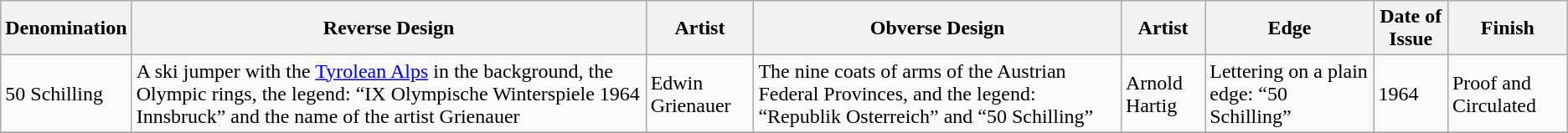<table class="wikitable">
<tr>
<th>Denomination</th>
<th>Reverse Design</th>
<th>Artist</th>
<th>Obverse Design</th>
<th>Artist</th>
<th>Edge</th>
<th>Date of Issue</th>
<th>Finish</th>
</tr>
<tr>
<td>50 Schilling</td>
<td>A ski jumper with the <a href='#'>Tyrolean Alps</a> in the background, the Olympic rings, the legend: “IX Olympische Winterspiele 1964 Innsbruck” and the name of the artist Grienauer</td>
<td>Edwin Grienauer</td>
<td>The nine coats of arms of the Austrian Federal Provinces, and the legend: “Republik Osterreich” and “50 Schilling”</td>
<td>Arnold Hartig</td>
<td>Lettering on a plain edge: “50 Schilling”</td>
<td>1964</td>
<td>Proof and Circulated</td>
</tr>
<tr>
</tr>
</table>
